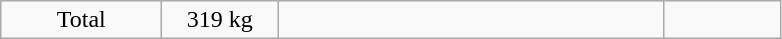<table class = "wikitable" style="text-align:center;">
<tr>
<td width=100>Total</td>
<td width=70>319 kg</td>
<td width=250 align=left></td>
<td width=70></td>
</tr>
</table>
